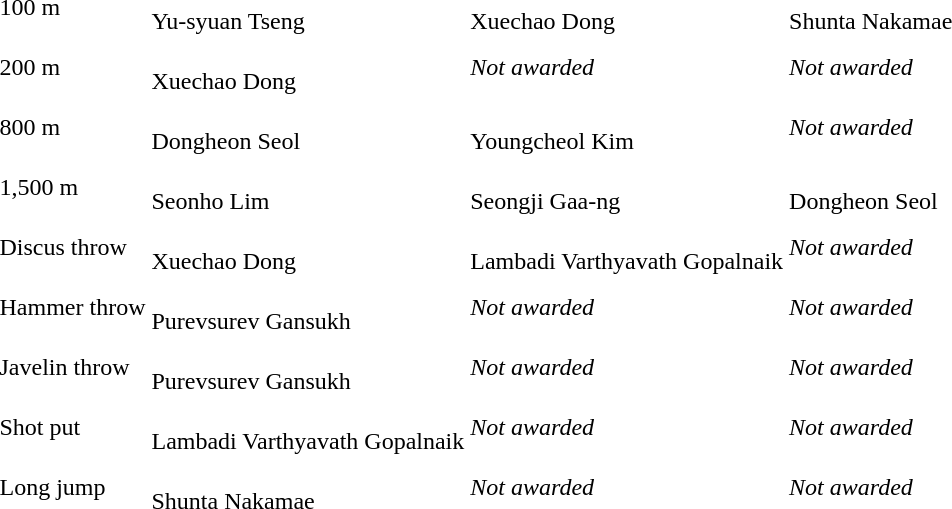<table>
<tr>
<td>100 m</td>
<td><br>Yu-syuan Tseng</td>
<td><br>Xuechao Dong</td>
<td><br>Shunta Nakamae</td>
</tr>
<tr>
<td>200 m</td>
<td><br>Xuechao Dong</td>
<td><em>Not awarded</em></td>
<td><em>Not awarded</em></td>
</tr>
<tr>
<td>800 m</td>
<td><br>Dongheon Seol</td>
<td><br>Youngcheol Kim</td>
<td><em>Not awarded</em></td>
</tr>
<tr>
<td>1,500 m</td>
<td><br>Seonho Lim</td>
<td><br>Seongji Gaa-ng</td>
<td><br>Dongheon Seol</td>
</tr>
<tr>
<td>Discus throw</td>
<td><br>Xuechao Dong</td>
<td><br>Lambadi Varthyavath Gopalnaik</td>
<td><em>Not awarded </em></td>
</tr>
<tr>
<td>Hammer throw</td>
<td><br>Purevsurev Gansukh</td>
<td><em>Not awarded</em></td>
<td><em>Not awarded</em></td>
</tr>
<tr>
<td>Javelin throw</td>
<td><br>Purevsurev Gansukh</td>
<td><em>Not awarded</em></td>
<td><em>Not awarded</em></td>
</tr>
<tr>
<td>Shot put</td>
<td><br>Lambadi Varthyavath Gopalnaik</td>
<td><em>Not awarded</em></td>
<td><em>Not awarded</em></td>
</tr>
<tr>
<td>Long jump</td>
<td><br>Shunta Nakamae</td>
<td><em>Not awarded</em></td>
<td><em>Not awarded</em></td>
</tr>
</table>
